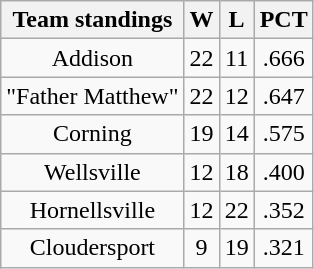<table class="wikitable">
<tr>
<th>Team standings</th>
<th>W</th>
<th>L</th>
<th>PCT</th>
</tr>
<tr align=center>
<td>Addison</td>
<td>22</td>
<td>11</td>
<td>.666</td>
</tr>
<tr align=center>
<td>"Father Matthew"</td>
<td>22</td>
<td>12</td>
<td>.647</td>
</tr>
<tr align=center>
<td>Corning</td>
<td>19</td>
<td>14</td>
<td>.575</td>
</tr>
<tr align=center>
<td>Wellsville</td>
<td>12</td>
<td>18</td>
<td>.400</td>
</tr>
<tr align=center>
<td>Hornellsville</td>
<td>12</td>
<td>22</td>
<td>.352</td>
</tr>
<tr align=center>
<td>Cloudersport</td>
<td>9</td>
<td>19</td>
<td>.321</td>
</tr>
</table>
